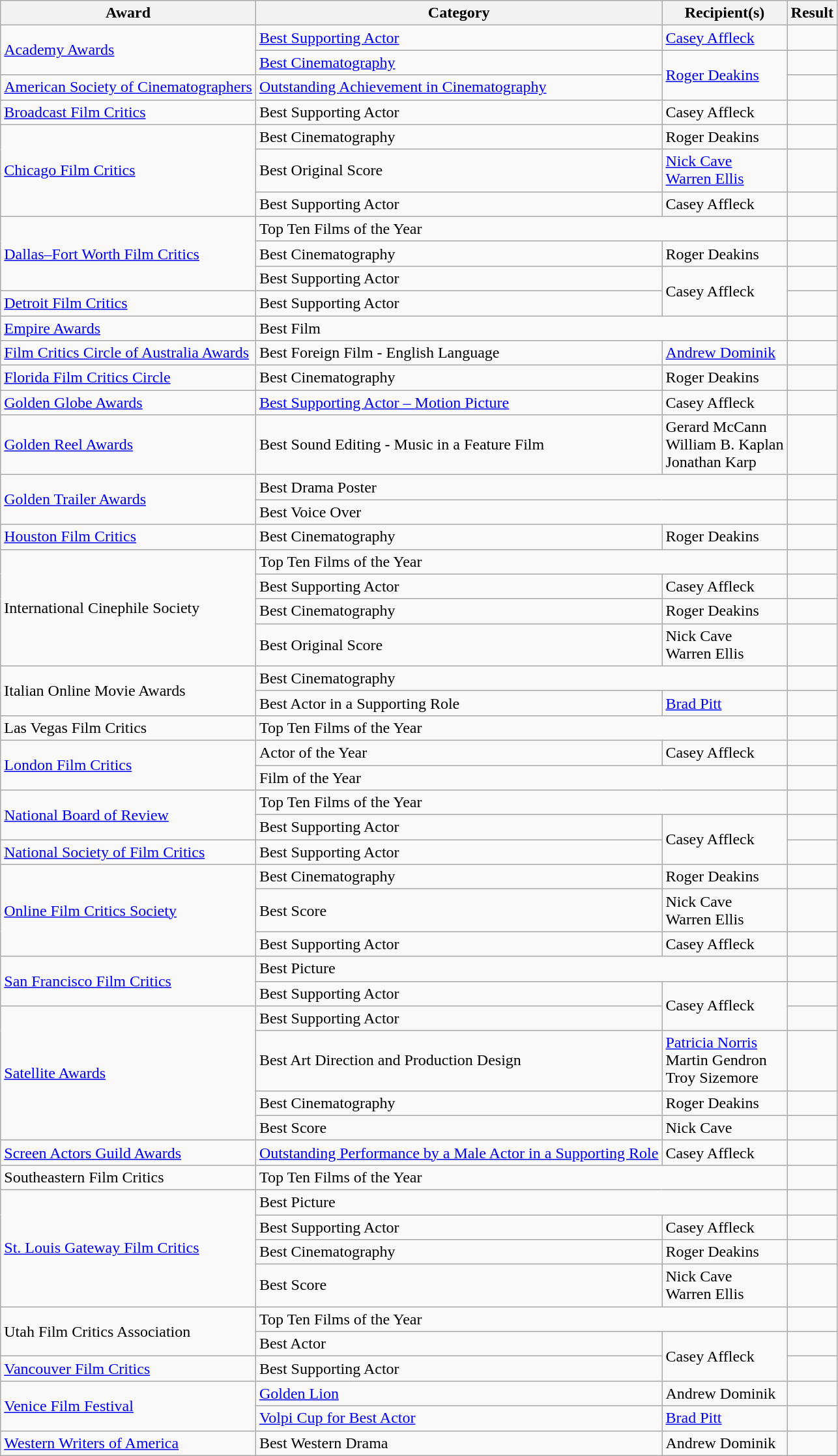<table class="wikitable plainrowheaders" style=font-size:100%>
<tr style="text-align:center;">
<th scope="col">Award</th>
<th scope="col">Category</th>
<th scope="col">Recipient(s)</th>
<th scope="col">Result</th>
</tr>
<tr>
<td rowspan="2"><a href='#'>Academy Awards</a></td>
<td><a href='#'>Best Supporting Actor</a></td>
<td><a href='#'>Casey Affleck</a></td>
<td></td>
</tr>
<tr>
<td><a href='#'>Best Cinematography</a></td>
<td rowspan=2><a href='#'>Roger Deakins</a></td>
<td></td>
</tr>
<tr>
<td><a href='#'>American Society of Cinematographers</a></td>
<td><a href='#'>Outstanding Achievement in Cinematography</a></td>
<td></td>
</tr>
<tr>
<td><a href='#'>Broadcast Film Critics</a></td>
<td>Best Supporting Actor</td>
<td>Casey Affleck</td>
<td></td>
</tr>
<tr>
<td rowspan="3"><a href='#'>Chicago Film Critics</a></td>
<td>Best Cinematography</td>
<td>Roger Deakins</td>
<td></td>
</tr>
<tr>
<td>Best Original Score</td>
<td><a href='#'>Nick Cave</a><br><a href='#'>Warren Ellis</a></td>
<td></td>
</tr>
<tr>
<td>Best Supporting Actor</td>
<td>Casey Affleck</td>
<td></td>
</tr>
<tr>
<td rowspan="3"><a href='#'>Dallas–Fort Worth Film Critics</a></td>
<td colspan="2">Top Ten Films of the Year</td>
<td></td>
</tr>
<tr>
<td>Best Cinematography</td>
<td>Roger Deakins</td>
<td></td>
</tr>
<tr>
<td>Best Supporting Actor</td>
<td rowspan=2>Casey Affleck</td>
<td></td>
</tr>
<tr>
<td><a href='#'>Detroit Film Critics</a></td>
<td>Best Supporting Actor</td>
<td></td>
</tr>
<tr>
<td><a href='#'>Empire Awards</a></td>
<td colspan="2">Best Film</td>
<td></td>
</tr>
<tr>
<td><a href='#'>Film Critics Circle of Australia Awards</a></td>
<td>Best Foreign Film - English Language</td>
<td><a href='#'>Andrew Dominik</a></td>
<td></td>
</tr>
<tr>
<td><a href='#'>Florida Film Critics Circle</a></td>
<td>Best Cinematography</td>
<td>Roger Deakins</td>
<td></td>
</tr>
<tr>
<td><a href='#'>Golden Globe Awards</a></td>
<td><a href='#'>Best Supporting Actor – Motion Picture</a></td>
<td>Casey Affleck</td>
<td></td>
</tr>
<tr>
<td><a href='#'>Golden Reel Awards</a></td>
<td>Best Sound Editing - Music in a Feature Film</td>
<td>Gerard McCann<br>William B. Kaplan<br>Jonathan Karp</td>
<td></td>
</tr>
<tr>
<td rowspan="2"><a href='#'>Golden Trailer Awards</a></td>
<td colspan="2">Best Drama Poster</td>
<td></td>
</tr>
<tr>
<td colspan="2">Best Voice Over</td>
<td></td>
</tr>
<tr>
<td><a href='#'>Houston Film Critics</a></td>
<td>Best Cinematography</td>
<td>Roger Deakins</td>
<td></td>
</tr>
<tr>
<td rowspan="4">International Cinephile Society</td>
<td colspan="2">Top Ten Films of the Year</td>
<td></td>
</tr>
<tr>
<td>Best Supporting Actor</td>
<td>Casey Affleck</td>
<td></td>
</tr>
<tr>
<td>Best Cinematography</td>
<td>Roger Deakins</td>
<td></td>
</tr>
<tr>
<td>Best Original Score</td>
<td>Nick Cave<br>Warren Ellis</td>
<td></td>
</tr>
<tr>
<td rowspan="2">Italian Online Movie Awards</td>
<td colspan="2">Best Cinematography</td>
<td></td>
</tr>
<tr>
<td>Best Actor in a Supporting Role</td>
<td><a href='#'>Brad Pitt</a></td>
<td></td>
</tr>
<tr>
<td>Las Vegas Film Critics</td>
<td colspan="2">Top Ten Films of the Year</td>
<td></td>
</tr>
<tr>
<td rowspan="2"><a href='#'>London Film Critics</a></td>
<td>Actor of the Year</td>
<td>Casey Affleck</td>
<td></td>
</tr>
<tr>
<td colspan="2">Film of the Year</td>
<td></td>
</tr>
<tr>
<td rowspan="2"><a href='#'>National Board of Review</a></td>
<td colspan="2">Top Ten Films of the Year</td>
<td></td>
</tr>
<tr>
<td>Best Supporting Actor</td>
<td rowspan=2>Casey Affleck</td>
<td></td>
</tr>
<tr>
<td><a href='#'>National Society of Film Critics</a></td>
<td>Best Supporting Actor</td>
<td></td>
</tr>
<tr>
<td rowspan="3"><a href='#'>Online Film Critics Society</a></td>
<td>Best Cinematography</td>
<td>Roger Deakins</td>
<td></td>
</tr>
<tr>
<td>Best Score</td>
<td>Nick Cave<br>Warren Ellis</td>
<td></td>
</tr>
<tr>
<td>Best Supporting Actor</td>
<td>Casey Affleck</td>
<td></td>
</tr>
<tr>
<td rowspan="2"><a href='#'>San Francisco Film Critics</a></td>
<td colspan="2">Best Picture</td>
<td></td>
</tr>
<tr>
<td>Best Supporting Actor</td>
<td rowspan=2>Casey Affleck</td>
<td></td>
</tr>
<tr>
<td rowspan="4"><a href='#'>Satellite Awards</a></td>
<td>Best Supporting Actor</td>
<td></td>
</tr>
<tr>
<td>Best Art Direction and Production Design</td>
<td><a href='#'>Patricia Norris</a><br>Martin Gendron<br>Troy Sizemore</td>
<td></td>
</tr>
<tr>
<td>Best Cinematography</td>
<td>Roger Deakins</td>
<td></td>
</tr>
<tr>
<td>Best Score</td>
<td>Nick Cave</td>
<td></td>
</tr>
<tr>
<td><a href='#'>Screen Actors Guild Awards</a></td>
<td><a href='#'>Outstanding Performance by a Male Actor in a Supporting Role</a></td>
<td>Casey Affleck</td>
<td></td>
</tr>
<tr>
<td>Southeastern Film Critics</td>
<td colspan="2">Top Ten Films of the Year</td>
<td></td>
</tr>
<tr>
<td rowspan="4"><a href='#'>St. Louis Gateway Film Critics</a></td>
<td colspan="2">Best Picture</td>
<td></td>
</tr>
<tr>
<td>Best Supporting Actor</td>
<td>Casey Affleck</td>
<td></td>
</tr>
<tr>
<td>Best Cinematography</td>
<td>Roger Deakins</td>
<td></td>
</tr>
<tr>
<td>Best Score</td>
<td>Nick Cave<br>Warren Ellis</td>
<td></td>
</tr>
<tr>
<td rowspan="2">Utah Film Critics Association</td>
<td colspan="2">Top Ten Films of the Year</td>
<td></td>
</tr>
<tr>
<td>Best Actor</td>
<td rowspan=2>Casey Affleck</td>
<td></td>
</tr>
<tr>
<td><a href='#'>Vancouver Film Critics</a></td>
<td>Best Supporting Actor</td>
<td></td>
</tr>
<tr>
<td rowspan="2"><a href='#'>Venice Film Festival</a></td>
<td><a href='#'>Golden Lion</a></td>
<td>Andrew Dominik</td>
<td></td>
</tr>
<tr>
<td><a href='#'>Volpi Cup for Best Actor</a></td>
<td><a href='#'>Brad Pitt</a></td>
<td></td>
</tr>
<tr>
<td><a href='#'>Western Writers of America</a></td>
<td>Best Western Drama</td>
<td>Andrew Dominik</td>
<td></td>
</tr>
</table>
